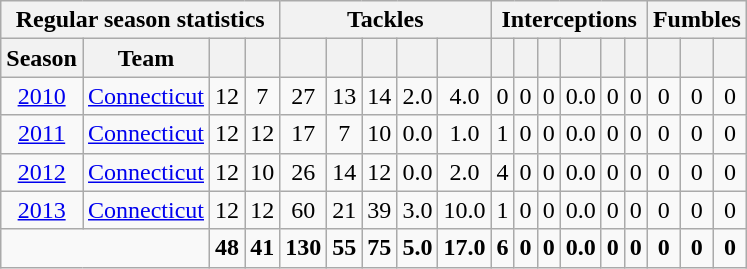<table class="wikitable" style="text-align:center;">
<tr>
<th colspan="4">Regular season statistics</th>
<th colspan="5">Tackles</th>
<th colspan="6">Interceptions</th>
<th colspan="3">Fumbles</th>
</tr>
<tr>
<th>Season</th>
<th>Team</th>
<th></th>
<th></th>
<th></th>
<th></th>
<th></th>
<th></th>
<th></th>
<th></th>
<th></th>
<th></th>
<th></th>
<th></th>
<th></th>
<th></th>
<th></th>
<th></th>
</tr>
<tr>
<td><a href='#'>2010</a></td>
<td><a href='#'>Connecticut</a></td>
<td>12</td>
<td>7</td>
<td>27</td>
<td>13</td>
<td>14</td>
<td>2.0</td>
<td>4.0</td>
<td>0</td>
<td>0</td>
<td>0</td>
<td>0.0</td>
<td>0</td>
<td>0</td>
<td>0</td>
<td>0</td>
<td>0</td>
</tr>
<tr>
<td><a href='#'>2011</a></td>
<td><a href='#'>Connecticut</a></td>
<td>12</td>
<td>12</td>
<td>17</td>
<td>7</td>
<td>10</td>
<td>0.0</td>
<td>1.0</td>
<td>1</td>
<td>0</td>
<td>0</td>
<td>0.0</td>
<td>0</td>
<td>0</td>
<td>0</td>
<td>0</td>
<td>0</td>
</tr>
<tr>
<td><a href='#'>2012</a></td>
<td><a href='#'>Connecticut</a></td>
<td>12</td>
<td>10</td>
<td>26</td>
<td>14</td>
<td>12</td>
<td>0.0</td>
<td>2.0</td>
<td>4</td>
<td>0</td>
<td>0</td>
<td>0.0</td>
<td>0</td>
<td>0</td>
<td>0</td>
<td>0</td>
<td>0</td>
</tr>
<tr>
<td><a href='#'>2013</a></td>
<td><a href='#'>Connecticut</a></td>
<td>12</td>
<td>12</td>
<td>60</td>
<td>21</td>
<td>39</td>
<td>3.0</td>
<td>10.0</td>
<td>1</td>
<td>0</td>
<td>0</td>
<td>0.0</td>
<td>0</td>
<td>0</td>
<td>0</td>
<td>0</td>
<td>0</td>
</tr>
<tr>
<td colspan=2></td>
<td><strong>48</strong></td>
<td><strong>41</strong></td>
<td><strong>130</strong></td>
<td><strong>55</strong></td>
<td><strong>75</strong></td>
<td><strong>5.0</strong></td>
<td><strong>17.0</strong></td>
<td><strong>6</strong></td>
<td><strong>0</strong></td>
<td><strong>0</strong></td>
<td><strong>0.0</strong></td>
<td><strong>0</strong></td>
<td><strong>0</strong></td>
<td><strong>0</strong></td>
<td><strong>0</strong></td>
<td><strong>0</strong></td>
</tr>
</table>
